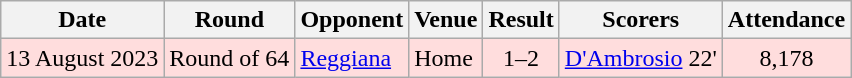<table class="wikitable" style="text-align:left">
<tr>
<th>Date</th>
<th>Round</th>
<th>Opponent</th>
<th>Venue</th>
<th>Result</th>
<th>Scorers</th>
<th>Attendance</th>
</tr>
<tr style="background:#ffdddd">
<td>13 August 2023</td>
<td>Round of 64</td>
<td><a href='#'>Reggiana</a></td>
<td>Home</td>
<td align="center">1–2</td>
<td><a href='#'>D'Ambrosio</a> 22'</td>
<td align="center">8,178</td>
</tr>
</table>
